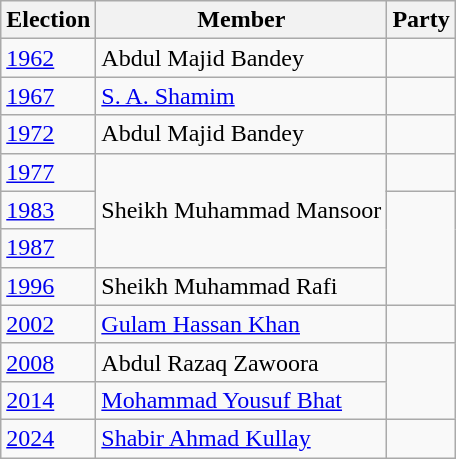<table class="wikitable sortable">
<tr>
<th>Election</th>
<th>Member</th>
<th colspan="2">Party</th>
</tr>
<tr>
<td><a href='#'>1962</a></td>
<td>Abdul Majid Bandey</td>
<td></td>
</tr>
<tr>
<td><a href='#'>1967</a></td>
<td><a href='#'>S. A. Shamim</a></td>
<td></td>
</tr>
<tr>
<td><a href='#'>1972</a></td>
<td>Abdul Majid Bandey</td>
</tr>
<tr>
<td><a href='#'>1977</a></td>
<td rowspan="3">Sheikh Muhammad Mansoor</td>
<td></td>
</tr>
<tr>
<td><a href='#'>1983</a></td>
</tr>
<tr>
<td><a href='#'>1987</a></td>
</tr>
<tr>
<td><a href='#'>1996</a></td>
<td>Sheikh Muhammad Rafi</td>
</tr>
<tr>
<td><a href='#'>2002</a></td>
<td><a href='#'>Gulam Hassan Khan</a></td>
<td></td>
</tr>
<tr>
<td><a href='#'>2008</a></td>
<td>Abdul Razaq Zawoora</td>
</tr>
<tr>
<td><a href='#'>2014</a></td>
<td><a href='#'>Mohammad Yousuf Bhat</a></td>
</tr>
<tr>
<td><a href='#'>2024</a></td>
<td><a href='#'>Shabir Ahmad Kullay</a></td>
<td></td>
</tr>
</table>
